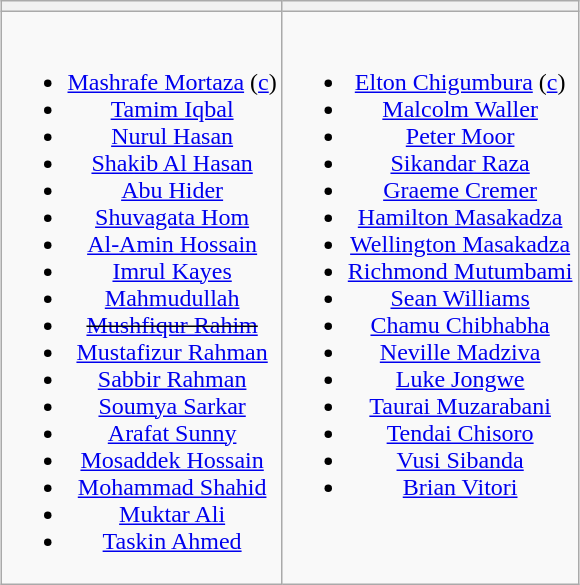<table class="wikitable" style="text-align:center; margin:0 auto">
<tr>
<th !style="width:50%"></th>
<th !style="width:50%"></th>
</tr>
<tr style="vertical-align:top">
<td><br><ul><li><a href='#'>Mashrafe Mortaza</a> (<a href='#'>c</a>)</li><li><a href='#'>Tamim Iqbal</a></li><li><a href='#'>Nurul Hasan</a></li><li><a href='#'>Shakib Al Hasan</a></li><li><a href='#'>Abu Hider</a></li><li><a href='#'>Shuvagata Hom</a></li><li><a href='#'>Al-Amin Hossain</a></li><li><a href='#'>Imrul Kayes</a></li><li><a href='#'>Mahmudullah</a></li><li><s><a href='#'>Mushfiqur Rahim</a></s></li><li><a href='#'>Mustafizur Rahman</a></li><li><a href='#'>Sabbir Rahman</a></li><li><a href='#'>Soumya Sarkar</a></li><li><a href='#'>Arafat Sunny</a></li><li><a href='#'>Mosaddek Hossain</a></li><li><a href='#'>Mohammad Shahid</a></li><li><a href='#'>Muktar Ali</a></li><li><a href='#'>Taskin Ahmed</a></li></ul></td>
<td><br><ul><li><a href='#'>Elton Chigumbura</a> (<a href='#'>c</a>)</li><li><a href='#'>Malcolm Waller</a></li><li><a href='#'>Peter Moor</a></li><li><a href='#'>Sikandar Raza</a></li><li><a href='#'>Graeme Cremer</a></li><li><a href='#'>Hamilton Masakadza</a></li><li><a href='#'>Wellington Masakadza</a></li><li><a href='#'>Richmond Mutumbami</a></li><li><a href='#'>Sean Williams</a></li><li><a href='#'>Chamu Chibhabha</a></li><li><a href='#'>Neville Madziva</a></li><li><a href='#'>Luke Jongwe</a></li><li><a href='#'>Taurai Muzarabani</a></li><li><a href='#'>Tendai Chisoro</a></li><li><a href='#'>Vusi Sibanda</a></li><li><a href='#'>Brian Vitori</a></li></ul></td>
</tr>
</table>
